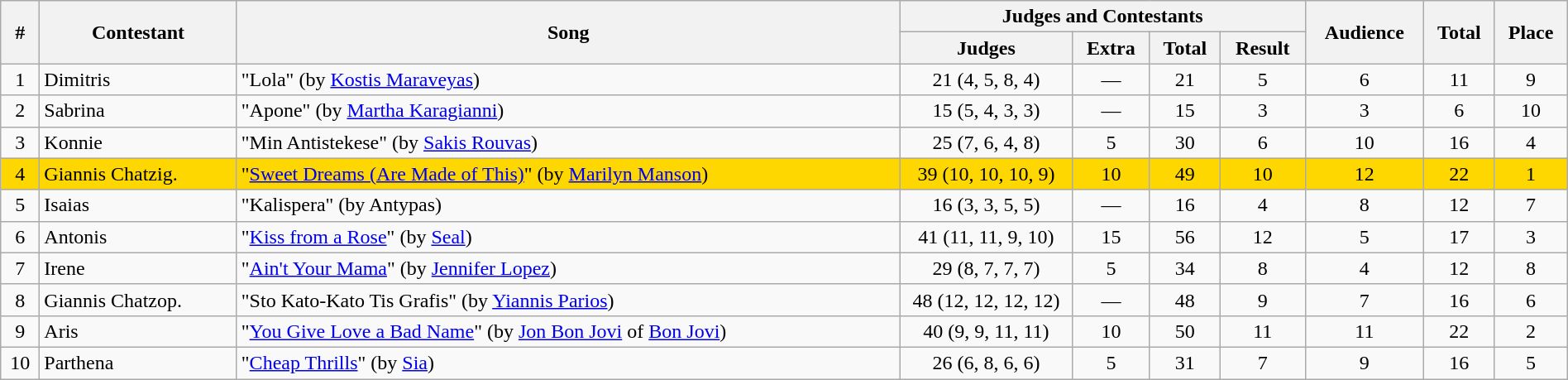<table class="sortable wikitable" style="text-align:center;" width="100%">
<tr>
<th rowspan="2">#</th>
<th rowspan="2">Contestant</th>
<th rowspan="2">Song</th>
<th colspan="4">Judges and Contestants</th>
<th rowspan="2">Audience</th>
<th rowspan="2">Total</th>
<th rowspan="2">Place</th>
</tr>
<tr>
<th width="11%">Judges</th>
<th>Extra</th>
<th>Total</th>
<th>Result</th>
</tr>
<tr>
<td>1</td>
<td align="left">Dimitris</td>
<td align="left">"Lola" (by <a href='#'>Kostis Maraveyas</a>)</td>
<td>21 (4, 5, 8, 4)</td>
<td>—</td>
<td>21</td>
<td>5</td>
<td>6</td>
<td>11</td>
<td>9</td>
</tr>
<tr>
<td>2</td>
<td align="left">Sabrina</td>
<td align="left">"Apone" (by <a href='#'>Martha Karagianni</a>)</td>
<td>15 (5, 4, 3, 3)</td>
<td>—</td>
<td>15</td>
<td>3</td>
<td>3</td>
<td>6</td>
<td>10</td>
</tr>
<tr>
<td>3</td>
<td align="left">Konnie</td>
<td align="left">"Min Antistekese" (by <a href='#'>Sakis Rouvas</a>)</td>
<td>25 (7, 6, 4, 8)</td>
<td>5</td>
<td>30</td>
<td>6</td>
<td>10</td>
<td>16</td>
<td>4</td>
</tr>
<tr bgcolor="gold">
<td>4</td>
<td align="left">Giannis Chatzig.</td>
<td align="left">"<a href='#'>Sweet Dreams (Are Made of This)</a>" (by <a href='#'>Marilyn Manson</a>)</td>
<td>39 (10, 10, 10, 9)</td>
<td>10</td>
<td>49</td>
<td>10</td>
<td>12</td>
<td>22</td>
<td>1</td>
</tr>
<tr>
<td>5</td>
<td align="left">Isaias</td>
<td align="left">"Kalispera" (by Antypas)</td>
<td>16 (3, 3, 5, 5)</td>
<td>—</td>
<td>16</td>
<td>4</td>
<td>8</td>
<td>12</td>
<td>7</td>
</tr>
<tr>
<td>6</td>
<td align="left">Antonis</td>
<td align="left">"<a href='#'>Kiss from a Rose</a>" (by <a href='#'>Seal</a>)</td>
<td>41 (11, 11, 9, 10)</td>
<td>15</td>
<td>56</td>
<td>12</td>
<td>5</td>
<td>17</td>
<td>3</td>
</tr>
<tr>
<td>7</td>
<td align="left">Irene</td>
<td align="left">"<a href='#'>Ain't Your Mama</a>" (by <a href='#'>Jennifer Lopez</a>)</td>
<td>29 (8, 7, 7, 7)</td>
<td>5</td>
<td>34</td>
<td>8</td>
<td>4</td>
<td>12</td>
<td>8</td>
</tr>
<tr>
<td>8</td>
<td align="left">Giannis Chatzop.</td>
<td align="left">"Sto Kato-Kato Tis Grafis" (by <a href='#'>Yiannis Parios</a>)</td>
<td>48 (12, 12, 12, 12)</td>
<td>—</td>
<td>48</td>
<td>9</td>
<td>7</td>
<td>16</td>
<td>6</td>
</tr>
<tr>
<td>9</td>
<td align="left">Aris</td>
<td align="left">"<a href='#'>You Give Love a Bad Name</a>" (by <a href='#'>Jon Bon Jovi</a> of <a href='#'>Bon Jovi</a>)</td>
<td>40 (9, 9, 11, 11)</td>
<td>10</td>
<td>50</td>
<td>11</td>
<td>11</td>
<td>22</td>
<td>2</td>
</tr>
<tr>
<td>10</td>
<td align="left">Parthena</td>
<td align="left">"<a href='#'>Cheap Thrills</a>" (by <a href='#'>Sia</a>)</td>
<td>26 (6, 8, 6, 6)</td>
<td>5</td>
<td>31</td>
<td>7</td>
<td>9</td>
<td>16</td>
<td>5</td>
</tr>
</table>
